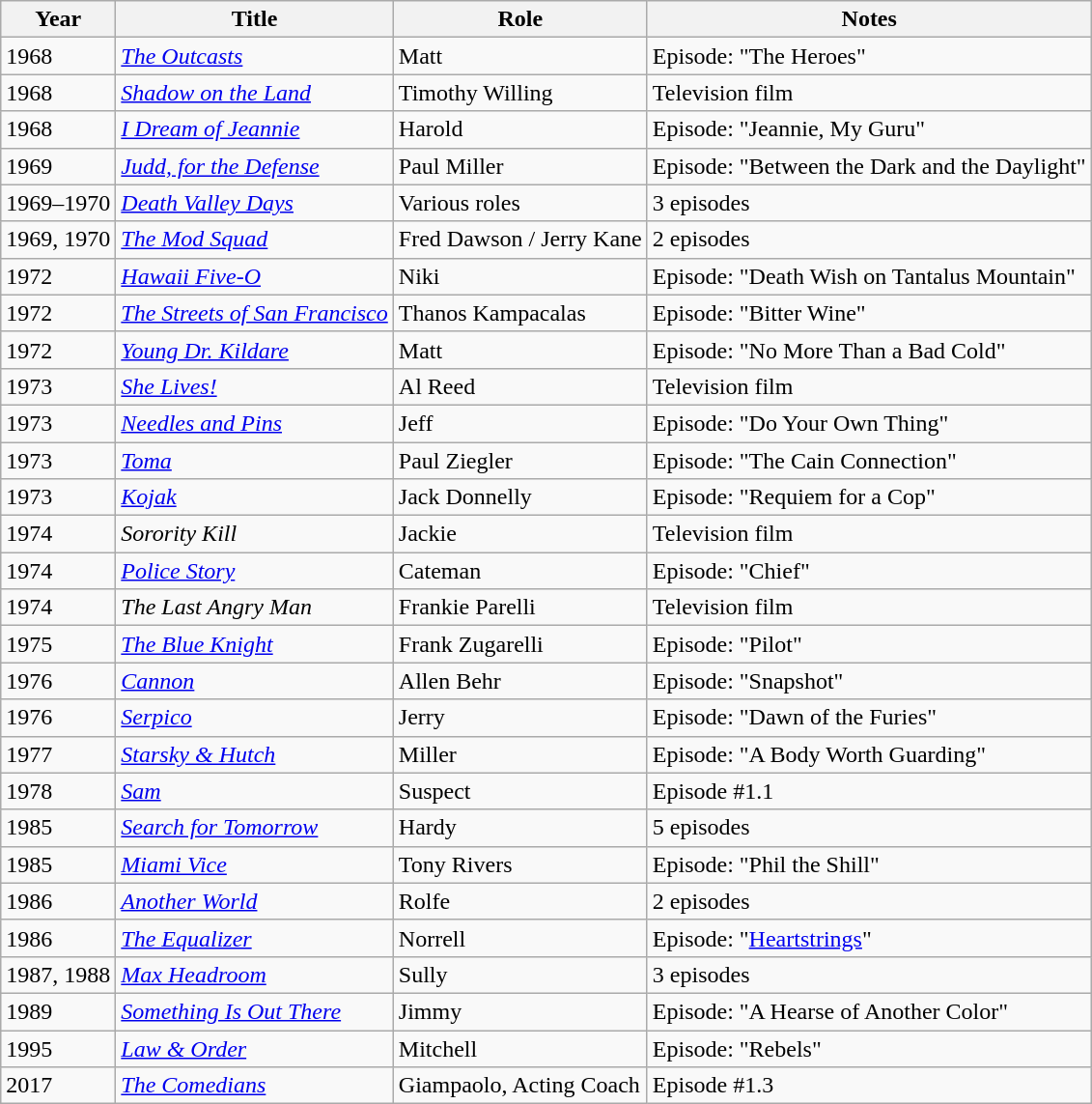<table class="wikitable sortable">
<tr>
<th>Year</th>
<th>Title</th>
<th>Role</th>
<th>Notes</th>
</tr>
<tr>
<td>1968</td>
<td><a href='#'><em>The Outcasts</em></a></td>
<td>Matt</td>
<td>Episode: "The Heroes"</td>
</tr>
<tr>
<td>1968</td>
<td><em><a href='#'>Shadow on the Land</a></em></td>
<td>Timothy Willing</td>
<td>Television film</td>
</tr>
<tr>
<td>1968</td>
<td><em><a href='#'>I Dream of Jeannie</a></em></td>
<td>Harold</td>
<td>Episode: "Jeannie, My Guru"</td>
</tr>
<tr>
<td>1969</td>
<td><em><a href='#'>Judd, for the Defense</a></em></td>
<td>Paul Miller</td>
<td>Episode: "Between the Dark and the Daylight"</td>
</tr>
<tr>
<td>1969–1970</td>
<td><em><a href='#'>Death Valley Days</a></em></td>
<td>Various roles</td>
<td>3 episodes</td>
</tr>
<tr>
<td>1969, 1970</td>
<td><em><a href='#'>The Mod Squad</a></em></td>
<td>Fred Dawson / Jerry Kane</td>
<td>2 episodes</td>
</tr>
<tr>
<td>1972</td>
<td><a href='#'><em>Hawaii Five-O</em></a></td>
<td>Niki</td>
<td>Episode: "Death Wish on Tantalus Mountain"</td>
</tr>
<tr>
<td>1972</td>
<td><em><a href='#'>The Streets of San Francisco</a></em></td>
<td>Thanos Kampacalas</td>
<td>Episode: "Bitter Wine"</td>
</tr>
<tr>
<td>1972</td>
<td><a href='#'><em>Young Dr. Kildare</em></a></td>
<td>Matt</td>
<td>Episode: "No More Than a Bad Cold"</td>
</tr>
<tr>
<td>1973</td>
<td><em><a href='#'>She Lives!</a></em></td>
<td>Al Reed</td>
<td>Television film</td>
</tr>
<tr>
<td>1973</td>
<td><a href='#'><em>Needles and Pins</em></a></td>
<td>Jeff</td>
<td>Episode: "Do Your Own Thing"</td>
</tr>
<tr>
<td>1973</td>
<td><a href='#'><em>Toma</em></a></td>
<td>Paul Ziegler</td>
<td>Episode: "The Cain Connection"</td>
</tr>
<tr>
<td>1973</td>
<td><em><a href='#'>Kojak</a></em></td>
<td>Jack Donnelly</td>
<td>Episode: "Requiem for a Cop"</td>
</tr>
<tr>
<td>1974</td>
<td><em>Sorority Kill</em></td>
<td>Jackie</td>
<td>Television film</td>
</tr>
<tr>
<td>1974</td>
<td><a href='#'><em>Police Story</em></a></td>
<td>Cateman</td>
<td>Episode: "Chief"</td>
</tr>
<tr>
<td>1974</td>
<td><em>The Last Angry Man</em></td>
<td>Frankie Parelli</td>
<td>Television film</td>
</tr>
<tr>
<td>1975</td>
<td><a href='#'><em>The Blue Knight</em></a></td>
<td>Frank Zugarelli</td>
<td>Episode: "Pilot"</td>
</tr>
<tr>
<td>1976</td>
<td><a href='#'><em>Cannon</em></a></td>
<td>Allen Behr</td>
<td>Episode: "Snapshot"</td>
</tr>
<tr>
<td>1976</td>
<td><a href='#'><em>Serpico</em></a></td>
<td>Jerry</td>
<td>Episode: "Dawn of the Furies"</td>
</tr>
<tr>
<td>1977</td>
<td><em><a href='#'>Starsky & Hutch</a></em></td>
<td>Miller</td>
<td>Episode: "A Body Worth Guarding"</td>
</tr>
<tr>
<td>1978</td>
<td><em><a href='#'>Sam</a></em></td>
<td>Suspect</td>
<td>Episode #1.1</td>
</tr>
<tr>
<td>1985</td>
<td><em><a href='#'>Search for Tomorrow</a></em></td>
<td>Hardy</td>
<td>5 episodes</td>
</tr>
<tr>
<td>1985</td>
<td><em><a href='#'>Miami Vice</a></em></td>
<td>Tony Rivers</td>
<td>Episode: "Phil the Shill"</td>
</tr>
<tr>
<td>1986</td>
<td><a href='#'><em>Another World</em></a></td>
<td>Rolfe</td>
<td>2 episodes</td>
</tr>
<tr>
<td>1986</td>
<td><em><a href='#'>The Equalizer</a></em></td>
<td>Norrell</td>
<td>Episode: "<a href='#'>Heartstrings</a>"</td>
</tr>
<tr>
<td>1987, 1988</td>
<td><a href='#'><em>Max Headroom</em></a></td>
<td>Sully</td>
<td>3 episodes</td>
</tr>
<tr>
<td>1989</td>
<td><em><a href='#'>Something Is Out There</a></em></td>
<td>Jimmy</td>
<td>Episode: "A Hearse of Another Color"</td>
</tr>
<tr>
<td>1995</td>
<td><em><a href='#'>Law & Order</a></em></td>
<td>Mitchell</td>
<td>Episode: "Rebels"</td>
</tr>
<tr>
<td>2017</td>
<td><a href='#'><em>The Comedians</em></a></td>
<td>Giampaolo, Acting Coach</td>
<td>Episode #1.3</td>
</tr>
</table>
